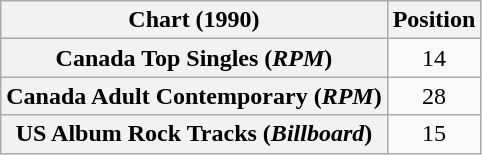<table class="wikitable sortable plainrowheaders" style="text-align:center">
<tr>
<th>Chart (1990)</th>
<th>Position</th>
</tr>
<tr>
<th scope="row">Canada Top Singles (<em>RPM</em>)</th>
<td>14</td>
</tr>
<tr>
<th scope="row">Canada Adult Contemporary (<em>RPM</em>)</th>
<td>28</td>
</tr>
<tr>
<th scope="row">US Album Rock Tracks (<em>Billboard</em>)</th>
<td>15</td>
</tr>
</table>
